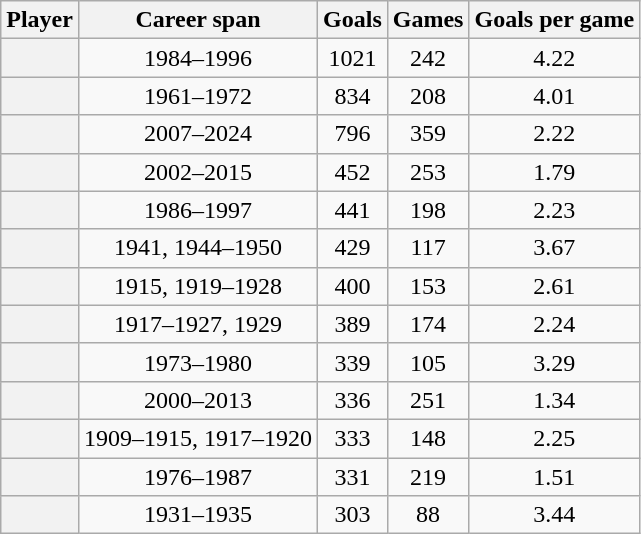<table class="wikitable plainrowheaders sortable" style="text-align:center">
<tr>
<th scope=col">Player</th>
<th scope=col">Career span</th>
<th scope=col">Goals</th>
<th scope=col">Games</th>
<th scope=col">Goals per game</th>
</tr>
<tr>
<th scope="row"></th>
<td>1984–1996</td>
<td>1021</td>
<td>242</td>
<td>4.22</td>
</tr>
<tr>
<th scope="row"></th>
<td>1961–1972</td>
<td>834</td>
<td>208</td>
<td>4.01</td>
</tr>
<tr>
<th scope="row"></th>
<td>2007–2024</td>
<td>796</td>
<td>359</td>
<td>2.22</td>
</tr>
<tr>
<th scope="row"></th>
<td>2002–2015</td>
<td>452</td>
<td>253</td>
<td>1.79</td>
</tr>
<tr>
<th scope="row"></th>
<td>1986–1997</td>
<td>441</td>
<td>198</td>
<td>2.23</td>
</tr>
<tr>
<th scope="row"></th>
<td>1941, 1944–1950</td>
<td>429</td>
<td>117</td>
<td>3.67</td>
</tr>
<tr>
<th scope="row"></th>
<td>1915, 1919–1928</td>
<td>400</td>
<td>153</td>
<td>2.61</td>
</tr>
<tr>
<th scope="row"></th>
<td>1917–1927, 1929</td>
<td>389</td>
<td>174</td>
<td>2.24</td>
</tr>
<tr>
<th scope="row"></th>
<td>1973–1980</td>
<td>339</td>
<td>105</td>
<td>3.29</td>
</tr>
<tr>
<th scope="row"></th>
<td>2000–2013</td>
<td>336</td>
<td>251</td>
<td>1.34</td>
</tr>
<tr>
<th scope="row"></th>
<td>1909–1915, 1917–1920</td>
<td>333</td>
<td>148</td>
<td>2.25</td>
</tr>
<tr>
<th scope="row"></th>
<td>1976–1987</td>
<td>331</td>
<td>219</td>
<td>1.51</td>
</tr>
<tr>
<th scope="row"></th>
<td>1931–1935</td>
<td>303</td>
<td>88</td>
<td>3.44</td>
</tr>
</table>
